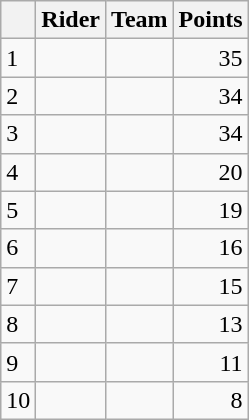<table class="wikitable">
<tr>
<th></th>
<th>Rider</th>
<th>Team</th>
<th>Points</th>
</tr>
<tr>
<td>1</td>
<td> </td>
<td></td>
<td align=right>35</td>
</tr>
<tr>
<td>2</td>
<td> </td>
<td></td>
<td align=right>34</td>
</tr>
<tr>
<td>3</td>
<td></td>
<td></td>
<td align=right>34</td>
</tr>
<tr>
<td>4</td>
<td></td>
<td></td>
<td align=right>20</td>
</tr>
<tr>
<td>5</td>
<td></td>
<td></td>
<td align=right>19</td>
</tr>
<tr>
<td>6</td>
<td></td>
<td></td>
<td align=right>16</td>
</tr>
<tr>
<td>7</td>
<td></td>
<td></td>
<td align=right>15</td>
</tr>
<tr>
<td>8</td>
<td></td>
<td></td>
<td align=right>13</td>
</tr>
<tr>
<td>9</td>
<td></td>
<td></td>
<td align=right>11</td>
</tr>
<tr>
<td>10</td>
<td></td>
<td></td>
<td align=right>8</td>
</tr>
</table>
